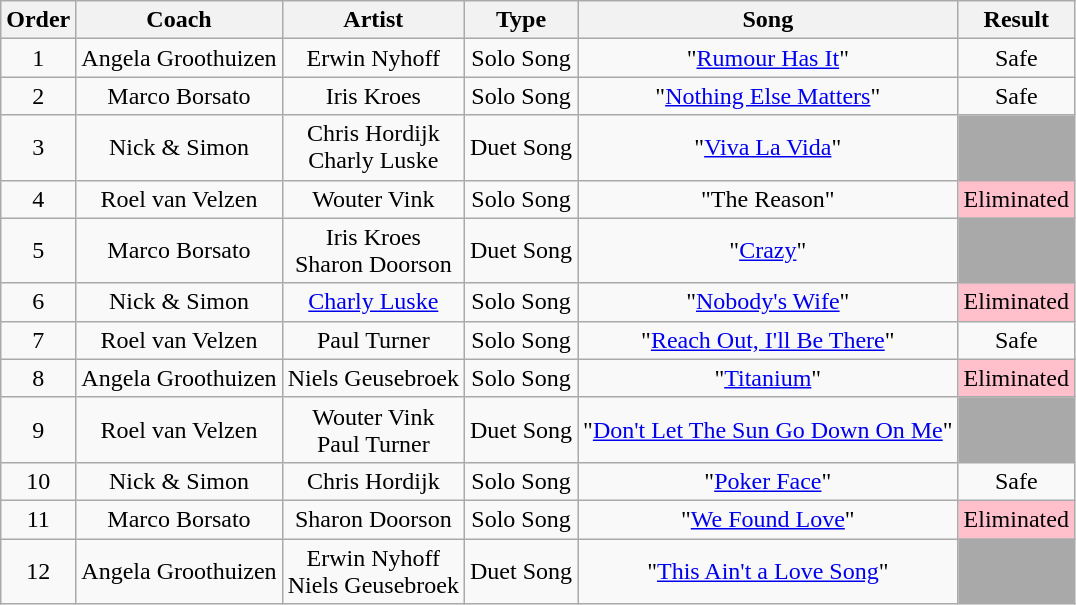<table class="wikitable" style="text-align: center; width: auto;">
<tr>
<th>Order</th>
<th>Coach</th>
<th>Artist</th>
<th>Type</th>
<th>Song</th>
<th>Result</th>
</tr>
<tr>
<td>1</td>
<td>Angela Groothuizen</td>
<td>Erwin Nyhoff</td>
<td>Solo Song</td>
<td>"<a href='#'>Rumour Has It</a>"</td>
<td>Safe</td>
</tr>
<tr>
<td>2</td>
<td>Marco Borsato</td>
<td>Iris Kroes</td>
<td>Solo Song</td>
<td>"<a href='#'>Nothing Else Matters</a>"</td>
<td>Safe</td>
</tr>
<tr>
<td>3</td>
<td>Nick & Simon</td>
<td>Chris Hordijk<br>Charly Luske</td>
<td>Duet Song</td>
<td>"<a href='#'>Viva La Vida</a>"</td>
<td bgcolor="darkgray"></td>
</tr>
<tr>
<td>4</td>
<td>Roel van Velzen</td>
<td>Wouter Vink</td>
<td>Solo Song</td>
<td>"The Reason"</td>
<td style="background:pink;">Eliminated</td>
</tr>
<tr>
<td>5</td>
<td>Marco Borsato</td>
<td>Iris Kroes<br>Sharon Doorson</td>
<td>Duet Song</td>
<td>"<a href='#'>Crazy</a>"</td>
<td bgcolor="darkgray"></td>
</tr>
<tr>
<td>6</td>
<td>Nick & Simon</td>
<td><a href='#'>Charly Luske</a></td>
<td>Solo Song</td>
<td>"<a href='#'>Nobody's Wife</a>"</td>
<td style="background:pink;">Eliminated</td>
</tr>
<tr>
<td>7</td>
<td>Roel van Velzen</td>
<td>Paul Turner</td>
<td>Solo Song</td>
<td>"<a href='#'>Reach Out, I'll Be There</a>"</td>
<td>Safe</td>
</tr>
<tr>
<td>8</td>
<td>Angela Groothuizen</td>
<td>Niels Geusebroek</td>
<td>Solo Song</td>
<td>"<a href='#'>Titanium</a>"</td>
<td style="background:pink;">Eliminated</td>
</tr>
<tr>
<td>9</td>
<td>Roel van Velzen</td>
<td>Wouter Vink<br>Paul Turner</td>
<td>Duet Song</td>
<td>"<a href='#'>Don't Let The Sun Go Down On Me</a>"</td>
<td bgcolor="darkgray"></td>
</tr>
<tr>
<td>10</td>
<td>Nick & Simon</td>
<td>Chris Hordijk</td>
<td>Solo Song</td>
<td>"<a href='#'>Poker Face</a>"</td>
<td>Safe</td>
</tr>
<tr>
<td>11</td>
<td>Marco Borsato</td>
<td>Sharon Doorson</td>
<td>Solo Song</td>
<td>"<a href='#'>We Found Love</a>"</td>
<td style="background:pink;">Eliminated</td>
</tr>
<tr>
<td>12</td>
<td>Angela Groothuizen</td>
<td>Erwin Nyhoff<br>Niels Geusebroek</td>
<td>Duet Song</td>
<td>"<a href='#'>This Ain't a Love Song</a>"</td>
<td bgcolor="darkgray"></td>
</tr>
</table>
